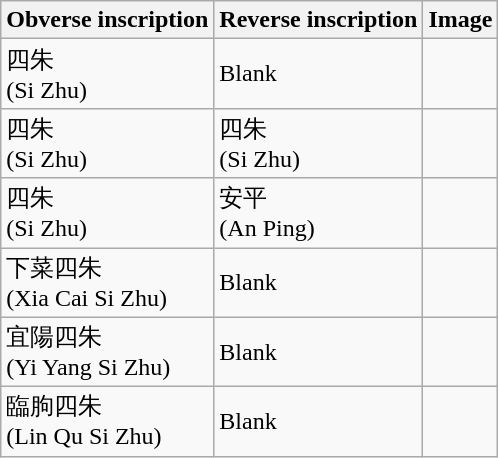<table class="wikitable">
<tr>
<th>Obverse inscription</th>
<th>Reverse inscription</th>
<th>Image</th>
</tr>
<tr>
<td>四朱<br>(Si Zhu)</td>
<td>Blank</td>
<td></td>
</tr>
<tr>
<td>四朱<br>(Si Zhu)</td>
<td>四朱<br>(Si Zhu)</td>
<td></td>
</tr>
<tr>
<td>四朱<br>(Si Zhu)</td>
<td>安平<br>(An Ping)</td>
<td></td>
</tr>
<tr>
<td>下菜四朱<br>(Xia Cai Si Zhu)</td>
<td>Blank</td>
<td></td>
</tr>
<tr>
<td>宜陽四朱<br>(Yi Yang Si Zhu)</td>
<td>Blank</td>
<td></td>
</tr>
<tr>
<td>臨朐四朱<br>(Lin Qu Si Zhu)</td>
<td>Blank</td>
<td></td>
</tr>
</table>
